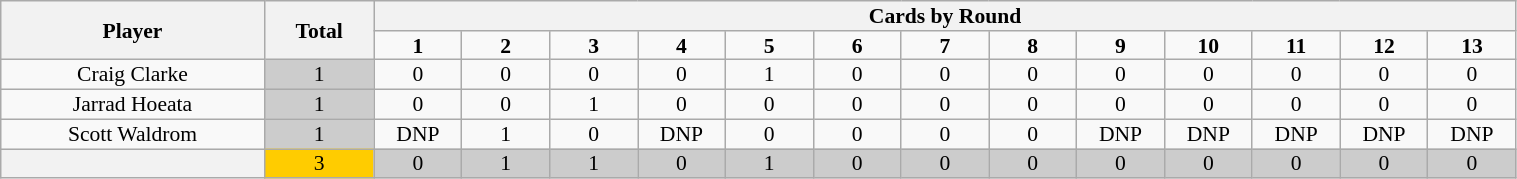<table class="wikitable" style="text-align:center; line-height: 90%; font-size:90%;" width=80%>
<tr>
<th rowspan=2 width=12%>Player</th>
<th rowspan=2 width=5%>Total</th>
<th colspan=13>Cards by Round</th>
</tr>
<tr>
<td width=4%><strong>1</strong></td>
<td width=4%><strong>2</strong></td>
<td width=4%><strong>3</strong></td>
<td width=4%><strong>4</strong></td>
<td width=4%><strong>5</strong></td>
<td width=4%><strong>6</strong></td>
<td width=4%><strong>7</strong></td>
<td width=4%><strong>8</strong></td>
<td width=4%><strong>9</strong></td>
<td width=4%><strong>10</strong></td>
<td width=4%><strong>11</strong></td>
<td width=4%><strong>12</strong></td>
<td width=4%><strong>13</strong></td>
</tr>
<tr>
<td>Craig Clarke</td>
<td bgcolor=#cccccc>1</td>
<td>0</td>
<td>0</td>
<td>0</td>
<td>0</td>
<td>1</td>
<td>0</td>
<td>0</td>
<td>0</td>
<td>0</td>
<td>0</td>
<td>0</td>
<td>0</td>
<td>0</td>
</tr>
<tr>
<td>Jarrad Hoeata</td>
<td bgcolor=#cccccc>1</td>
<td>0</td>
<td>0</td>
<td>1</td>
<td>0</td>
<td>0</td>
<td>0</td>
<td>0</td>
<td>0</td>
<td>0</td>
<td>0</td>
<td>0</td>
<td>0</td>
<td>0</td>
</tr>
<tr>
<td>Scott Waldrom</td>
<td bgcolor=#cccccc>1</td>
<td>DNP</td>
<td>1</td>
<td>0</td>
<td>DNP</td>
<td>0</td>
<td>0</td>
<td>0</td>
<td>0</td>
<td>DNP</td>
<td>DNP</td>
<td>DNP</td>
<td>DNP</td>
<td>DNP</td>
</tr>
<tr>
<th></th>
<td bgcolor=#ffcc00>3</td>
<td bgcolor=#cccccc>0</td>
<td bgcolor=#cccccc>1</td>
<td bgcolor=#cccccc>1</td>
<td bgcolor=#cccccc>0</td>
<td bgcolor=#cccccc>1</td>
<td bgcolor=#cccccc>0</td>
<td bgcolor=#cccccc>0</td>
<td bgcolor=#cccccc>0</td>
<td bgcolor=#cccccc>0</td>
<td bgcolor=#cccccc>0</td>
<td bgcolor=#cccccc>0</td>
<td bgcolor=#cccccc>0</td>
<td bgcolor=#cccccc>0</td>
</tr>
</table>
